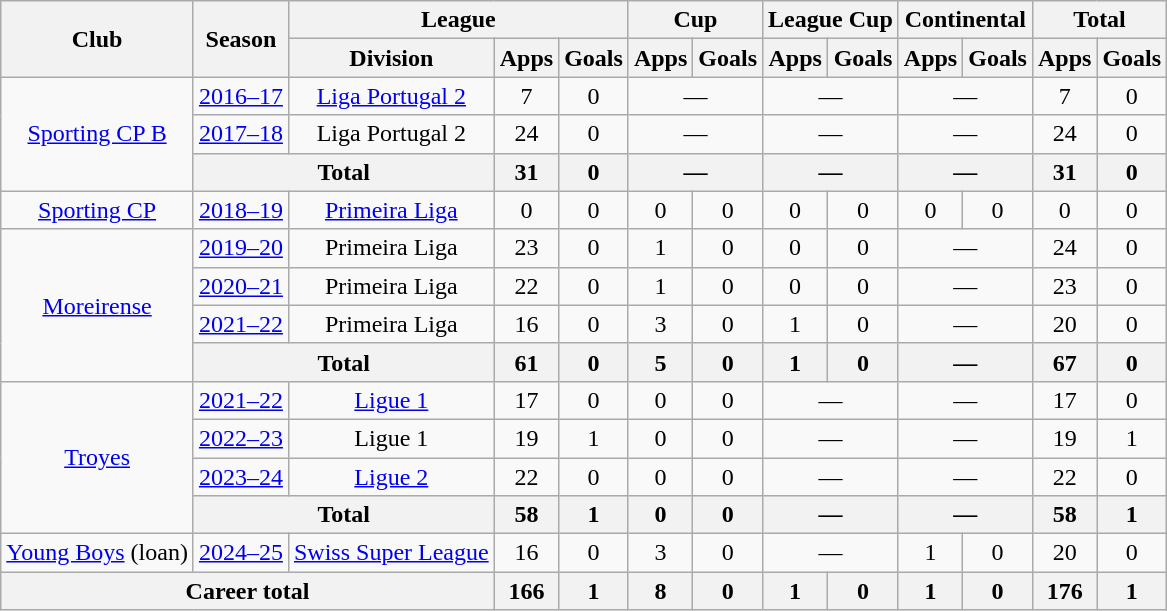<table class="wikitable" style="text-align:center">
<tr>
<th rowspan="2">Club</th>
<th rowspan="2">Season</th>
<th colspan="3">League</th>
<th colspan="2">Cup</th>
<th colspan="2">League Cup</th>
<th colspan="2">Continental</th>
<th colspan="2">Total</th>
</tr>
<tr>
<th>Division</th>
<th>Apps</th>
<th>Goals</th>
<th>Apps</th>
<th>Goals</th>
<th>Apps</th>
<th>Goals</th>
<th>Apps</th>
<th>Goals</th>
<th>Apps</th>
<th>Goals</th>
</tr>
<tr>
<td rowspan="3"><a href='#'>Sporting CP B</a></td>
<td><a href='#'>2016–17</a></td>
<td><a href='#'>Liga Portugal 2</a></td>
<td>7</td>
<td>0</td>
<td colspan="2">—</td>
<td colspan="2">—</td>
<td colspan="2">—</td>
<td>7</td>
<td>0</td>
</tr>
<tr>
<td><a href='#'>2017–18</a></td>
<td>Liga Portugal 2</td>
<td>24</td>
<td>0</td>
<td colspan="2">—</td>
<td colspan="2">—</td>
<td colspan="2">—</td>
<td>24</td>
<td>0</td>
</tr>
<tr>
<th colspan="2">Total</th>
<th>31</th>
<th>0</th>
<th colspan="2">—</th>
<th colspan="2">—</th>
<th colspan="2">—</th>
<th>31</th>
<th>0</th>
</tr>
<tr>
<td><a href='#'>Sporting CP</a></td>
<td><a href='#'>2018–19</a></td>
<td><a href='#'>Primeira Liga</a></td>
<td>0</td>
<td>0</td>
<td>0</td>
<td>0</td>
<td>0</td>
<td>0</td>
<td>0</td>
<td>0</td>
<td>0</td>
<td>0</td>
</tr>
<tr>
<td rowspan="4"><a href='#'>Moreirense</a></td>
<td><a href='#'>2019–20</a></td>
<td>Primeira Liga</td>
<td>23</td>
<td>0</td>
<td>1</td>
<td>0</td>
<td>0</td>
<td>0</td>
<td colspan="2">—</td>
<td>24</td>
<td>0</td>
</tr>
<tr>
<td><a href='#'>2020–21</a></td>
<td>Primeira Liga</td>
<td>22</td>
<td>0</td>
<td>1</td>
<td>0</td>
<td>0</td>
<td>0</td>
<td colspan="2">—</td>
<td>23</td>
<td>0</td>
</tr>
<tr>
<td><a href='#'>2021–22</a></td>
<td>Primeira Liga</td>
<td>16</td>
<td>0</td>
<td>3</td>
<td>0</td>
<td>1</td>
<td>0</td>
<td colspan="2">—</td>
<td>20</td>
<td>0</td>
</tr>
<tr>
<th colspan="2">Total</th>
<th>61</th>
<th>0</th>
<th>5</th>
<th>0</th>
<th>1</th>
<th>0</th>
<th colspan="2">—</th>
<th>67</th>
<th>0</th>
</tr>
<tr>
<td rowspan="4"><a href='#'>Troyes</a></td>
<td><a href='#'>2021–22</a></td>
<td><a href='#'>Ligue 1</a></td>
<td>17</td>
<td>0</td>
<td>0</td>
<td>0</td>
<td colspan="2">—</td>
<td colspan="2">—</td>
<td>17</td>
<td>0</td>
</tr>
<tr>
<td><a href='#'>2022–23</a></td>
<td>Ligue 1</td>
<td>19</td>
<td>1</td>
<td>0</td>
<td>0</td>
<td colspan="2">—</td>
<td colspan="2">—</td>
<td>19</td>
<td>1</td>
</tr>
<tr>
<td><a href='#'>2023–24</a></td>
<td><a href='#'>Ligue 2</a></td>
<td>22</td>
<td>0</td>
<td>0</td>
<td>0</td>
<td colspan="2">—</td>
<td colspan="2">—</td>
<td>22</td>
<td>0</td>
</tr>
<tr>
<th colspan="2">Total</th>
<th>58</th>
<th>1</th>
<th>0</th>
<th>0</th>
<th colspan="2">—</th>
<th colspan="2">—</th>
<th>58</th>
<th>1</th>
</tr>
<tr>
<td><a href='#'>Young Boys</a> (loan)</td>
<td><a href='#'>2024–25</a></td>
<td><a href='#'>Swiss Super League</a></td>
<td>16</td>
<td>0</td>
<td>3</td>
<td>0</td>
<td colspan="2">—</td>
<td>1</td>
<td>0</td>
<td>20</td>
<td>0</td>
</tr>
<tr>
<th colspan="3">Career total</th>
<th>166</th>
<th>1</th>
<th>8</th>
<th>0</th>
<th>1</th>
<th>0</th>
<th>1</th>
<th>0</th>
<th>176</th>
<th>1</th>
</tr>
</table>
